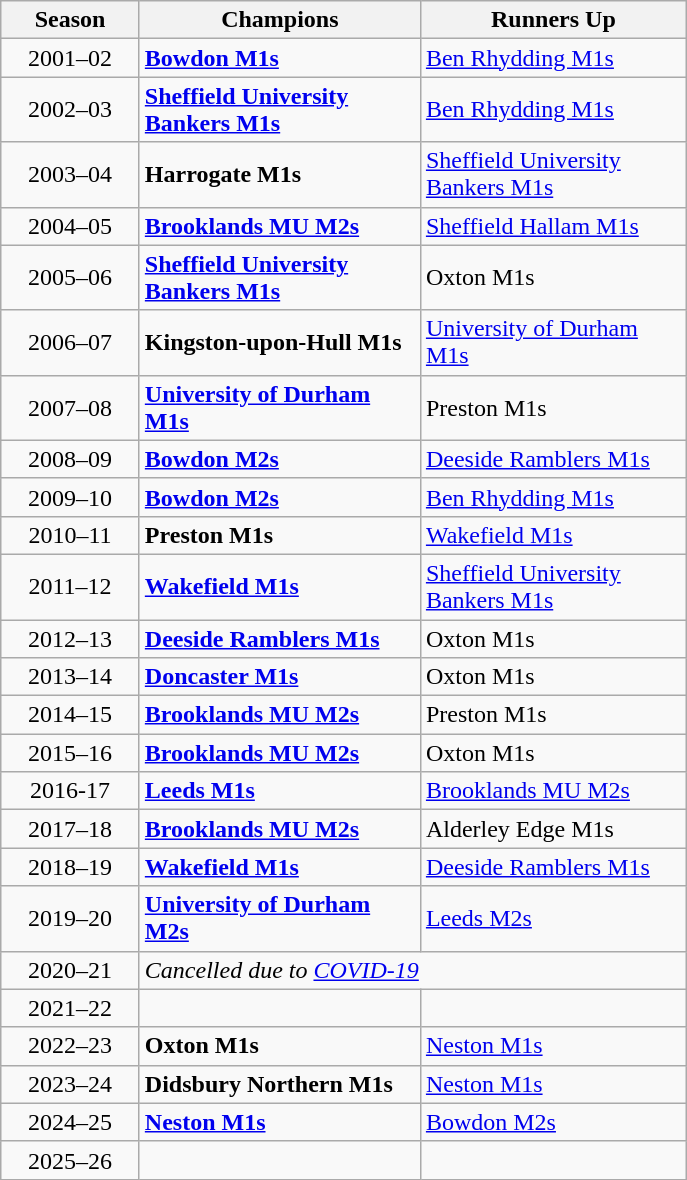<table class="wikitable" style="text-align:centre; margin-left:1em;">
<tr>
<th style="width:85px">Season</th>
<th style="width:180px">Champions</th>
<th style="width:170px">Runners Up</th>
</tr>
<tr>
<td style="text-align:center">2001–02</td>
<td><strong><a href='#'>Bowdon M1s</a></strong></td>
<td><a href='#'>Ben Rhydding M1s</a></td>
</tr>
<tr>
<td style="text-align:center">2002–03</td>
<td><strong><a href='#'>Sheffield University Bankers M1s</a></strong></td>
<td><a href='#'>Ben Rhydding M1s</a></td>
</tr>
<tr>
<td style="text-align:center">2003–04</td>
<td><strong>Harrogate M1s</strong></td>
<td><a href='#'>Sheffield University Bankers M1s</a></td>
</tr>
<tr>
<td style="text-align:center">2004–05</td>
<td><strong><a href='#'>Brooklands MU M2s</a></strong></td>
<td><a href='#'>Sheffield Hallam M1s</a></td>
</tr>
<tr>
<td style="text-align:center">2005–06</td>
<td><strong><a href='#'>Sheffield University Bankers M1s</a></strong></td>
<td>Oxton M1s</td>
</tr>
<tr>
<td style="text-align:center">2006–07</td>
<td><strong>Kingston-upon-Hull M1s</strong></td>
<td><a href='#'>University of Durham M1s</a></td>
</tr>
<tr>
<td style="text-align:center">2007–08</td>
<td><strong><a href='#'>University of Durham M1s</a></strong></td>
<td>Preston M1s</td>
</tr>
<tr>
<td style="text-align:center">2008–09</td>
<td><strong><a href='#'>Bowdon M2s</a></strong></td>
<td><a href='#'>Deeside Ramblers M1s</a></td>
</tr>
<tr>
<td style="text-align:center">2009–10</td>
<td><strong><a href='#'>Bowdon M2s</a></strong></td>
<td><a href='#'>Ben Rhydding M1s</a></td>
</tr>
<tr>
<td style="text-align:center">2010–11</td>
<td><strong>Preston M1s</strong></td>
<td><a href='#'>Wakefield M1s</a></td>
</tr>
<tr>
<td style="text-align:center">2011–12</td>
<td><strong><a href='#'>Wakefield M1s</a></strong></td>
<td><a href='#'>Sheffield University Bankers M1s</a></td>
</tr>
<tr>
<td style="text-align:center">2012–13</td>
<td><strong><a href='#'>Deeside Ramblers M1s</a></strong></td>
<td>Oxton M1s</td>
</tr>
<tr>
<td style="text-align:center">2013–14</td>
<td><strong><a href='#'>Doncaster M1s</a></strong></td>
<td>Oxton M1s</td>
</tr>
<tr>
<td style="text-align:center">2014–15</td>
<td><strong><a href='#'>Brooklands MU M2s</a></strong></td>
<td>Preston M1s</td>
</tr>
<tr>
<td style="text-align:center">2015–16</td>
<td><strong><a href='#'>Brooklands MU M2s</a></strong></td>
<td>Oxton M1s</td>
</tr>
<tr>
<td style="text-align:center">2016-17</td>
<td><strong><a href='#'>Leeds M1s</a></strong></td>
<td><a href='#'>Brooklands MU M2s</a></td>
</tr>
<tr>
<td style="text-align:center">2017–18</td>
<td><strong><a href='#'>Brooklands MU M2s</a></strong></td>
<td>Alderley Edge M1s</td>
</tr>
<tr>
<td style="text-align:center">2018–19</td>
<td><strong><a href='#'>Wakefield M1s</a></strong></td>
<td><a href='#'>Deeside Ramblers M1s</a></td>
</tr>
<tr>
<td style="text-align:center">2019–20</td>
<td><strong><a href='#'>University of Durham M2s</a></strong></td>
<td><a href='#'>Leeds M2s</a></td>
</tr>
<tr>
<td style="text-align:center">2020–21</td>
<td colspan=2><em>Cancelled due to <a href='#'>COVID-19</a></em></td>
</tr>
<tr>
<td style="text-align:center">2021–22</td>
<td></td>
<td></td>
</tr>
<tr>
<td style="text-align:center">2022–23</td>
<td><strong>Oxton M1s</strong></td>
<td><a href='#'>Neston M1s</a></td>
</tr>
<tr>
<td style="text-align:center">2023–24</td>
<td><strong>Didsbury Northern M1s</strong></td>
<td><a href='#'>Neston M1s</a></td>
</tr>
<tr>
<td style="text-align:center">2024–25</td>
<td><strong><a href='#'>Neston M1s</a></strong></td>
<td><a href='#'>Bowdon M2s</a></td>
</tr>
<tr>
<td style="text-align:center">2025–26</td>
<td></td>
<td></td>
</tr>
</table>
